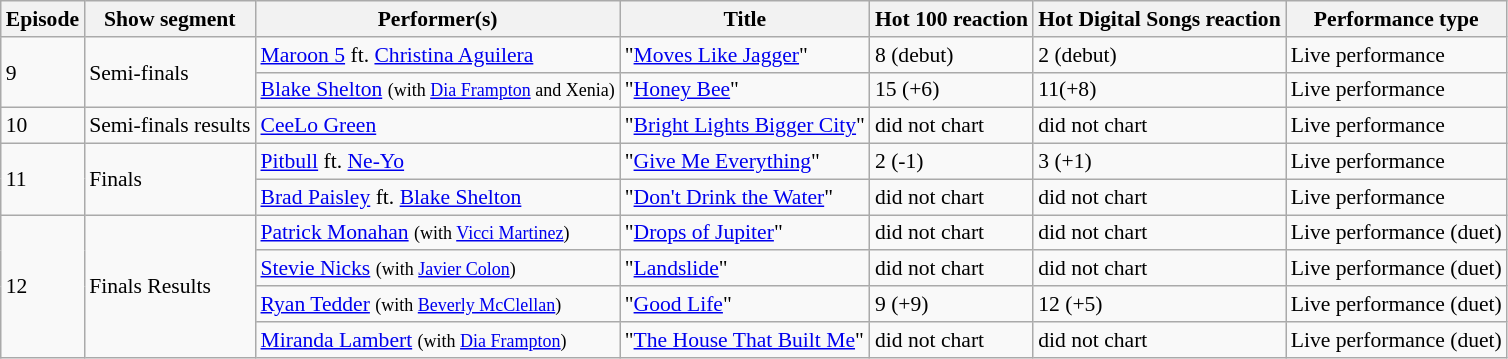<table class="wikitable" style="font-size:90%;">
<tr>
<th>Episode</th>
<th>Show segment</th>
<th>Performer(s)</th>
<th>Title</th>
<th>Hot 100 reaction</th>
<th>Hot Digital Songs reaction</th>
<th>Performance type</th>
</tr>
<tr>
<td rowspan=2>9</td>
<td rowspan=2>Semi-finals</td>
<td><a href='#'>Maroon 5</a> ft. <a href='#'>Christina Aguilera</a></td>
<td>"<a href='#'>Moves Like Jagger</a>"</td>
<td>8 (debut)</td>
<td>2 (debut)</td>
<td>Live performance</td>
</tr>
<tr>
<td><a href='#'>Blake Shelton</a> <small>(with <a href='#'>Dia Frampton</a> and Xenia)</small></td>
<td>"<a href='#'>Honey Bee</a>"</td>
<td>15 (+6)</td>
<td>11(+8)</td>
<td>Live performance</td>
</tr>
<tr>
<td>10</td>
<td>Semi-finals results</td>
<td><a href='#'>CeeLo Green</a></td>
<td>"<a href='#'>Bright Lights Bigger City</a>"</td>
<td>did not chart</td>
<td>did not chart</td>
<td>Live performance</td>
</tr>
<tr>
<td rowspan=2>11</td>
<td rowspan=2>Finals</td>
<td><a href='#'>Pitbull</a> ft. <a href='#'>Ne-Yo</a></td>
<td>"<a href='#'>Give Me Everything</a>"</td>
<td>2 (-1)</td>
<td>3 (+1)</td>
<td>Live performance</td>
</tr>
<tr>
<td><a href='#'>Brad Paisley</a> ft. <a href='#'>Blake Shelton</a></td>
<td>"<a href='#'>Don't Drink the Water</a>"</td>
<td>did not chart</td>
<td>did not chart</td>
<td>Live performance</td>
</tr>
<tr>
<td rowspan=4>12</td>
<td rowspan=4>Finals Results</td>
<td><a href='#'>Patrick Monahan</a> <small>(with <a href='#'>Vicci Martinez</a>)</small></td>
<td>"<a href='#'>Drops of Jupiter</a>"</td>
<td>did not chart</td>
<td>did not chart</td>
<td>Live performance (duet)</td>
</tr>
<tr>
<td><a href='#'>Stevie Nicks</a> <small>(with <a href='#'>Javier Colon</a>)</small></td>
<td>"<a href='#'>Landslide</a>"</td>
<td>did not chart</td>
<td>did not chart</td>
<td>Live performance (duet)</td>
</tr>
<tr>
<td><a href='#'>Ryan Tedder</a> <small>(with <a href='#'>Beverly McClellan</a>)</small></td>
<td>"<a href='#'>Good Life</a>"</td>
<td>9 (+9)</td>
<td>12 (+5)</td>
<td>Live performance (duet)</td>
</tr>
<tr>
<td><a href='#'>Miranda Lambert</a> <small>(with <a href='#'>Dia Frampton</a>)</small></td>
<td>"<a href='#'>The House That Built Me</a>"</td>
<td>did not chart</td>
<td>did not chart</td>
<td>Live performance (duet)</td>
</tr>
</table>
